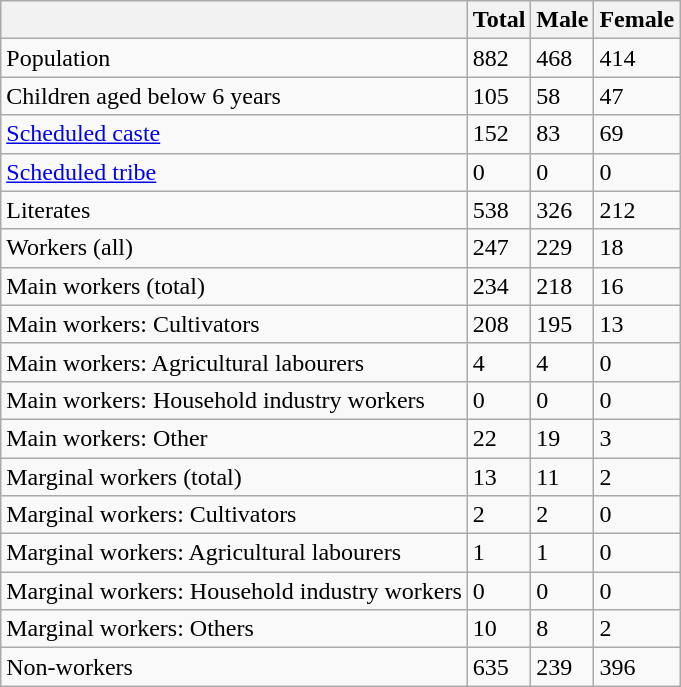<table class="wikitable sortable">
<tr>
<th></th>
<th>Total</th>
<th>Male</th>
<th>Female</th>
</tr>
<tr>
<td>Population</td>
<td>882</td>
<td>468</td>
<td>414</td>
</tr>
<tr>
<td>Children aged below 6 years</td>
<td>105</td>
<td>58</td>
<td>47</td>
</tr>
<tr>
<td><a href='#'>Scheduled caste</a></td>
<td>152</td>
<td>83</td>
<td>69</td>
</tr>
<tr>
<td><a href='#'>Scheduled tribe</a></td>
<td>0</td>
<td>0</td>
<td>0</td>
</tr>
<tr>
<td>Literates</td>
<td>538</td>
<td>326</td>
<td>212</td>
</tr>
<tr>
<td>Workers (all)</td>
<td>247</td>
<td>229</td>
<td>18</td>
</tr>
<tr>
<td>Main workers (total)</td>
<td>234</td>
<td>218</td>
<td>16</td>
</tr>
<tr>
<td>Main workers: Cultivators</td>
<td>208</td>
<td>195</td>
<td>13</td>
</tr>
<tr>
<td>Main workers: Agricultural labourers</td>
<td>4</td>
<td>4</td>
<td>0</td>
</tr>
<tr>
<td>Main workers: Household industry workers</td>
<td>0</td>
<td>0</td>
<td>0</td>
</tr>
<tr>
<td>Main workers: Other</td>
<td>22</td>
<td>19</td>
<td>3</td>
</tr>
<tr>
<td>Marginal workers (total)</td>
<td>13</td>
<td>11</td>
<td>2</td>
</tr>
<tr>
<td>Marginal workers: Cultivators</td>
<td>2</td>
<td>2</td>
<td>0</td>
</tr>
<tr>
<td>Marginal workers: Agricultural labourers</td>
<td>1</td>
<td>1</td>
<td>0</td>
</tr>
<tr>
<td>Marginal workers: Household industry workers</td>
<td>0</td>
<td>0</td>
<td>0</td>
</tr>
<tr>
<td>Marginal workers: Others</td>
<td>10</td>
<td>8</td>
<td>2</td>
</tr>
<tr>
<td>Non-workers</td>
<td>635</td>
<td>239</td>
<td>396</td>
</tr>
</table>
